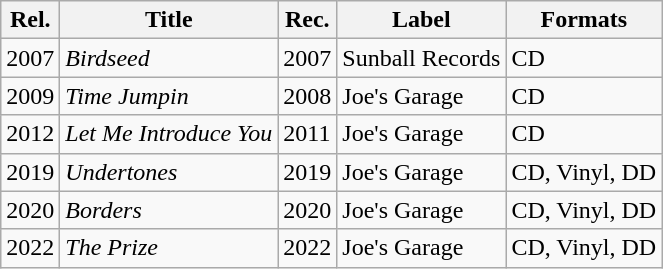<table class="wikitable sortable">
<tr>
<th>Rel.</th>
<th>Title</th>
<th>Rec.</th>
<th>Label</th>
<th>Formats</th>
</tr>
<tr>
<td>2007</td>
<td><em>Birdseed</em></td>
<td>2007</td>
<td>Sunball Records</td>
<td>CD</td>
</tr>
<tr>
<td>2009</td>
<td><em>Time Jumpin</em></td>
<td>2008</td>
<td>Joe's Garage</td>
<td>CD</td>
</tr>
<tr>
<td>2012</td>
<td><em>Let Me Introduce You</em></td>
<td>2011</td>
<td>Joe's Garage</td>
<td>CD</td>
</tr>
<tr>
<td>2019</td>
<td><em>Undertones</em></td>
<td>2019</td>
<td>Joe's Garage</td>
<td>CD, Vinyl, DD</td>
</tr>
<tr>
<td>2020</td>
<td><em>Borders</em></td>
<td>2020</td>
<td>Joe's Garage</td>
<td>CD, Vinyl, DD</td>
</tr>
<tr>
<td>2022</td>
<td><em>The Prize</em></td>
<td>2022</td>
<td>Joe's Garage</td>
<td>CD, Vinyl, DD</td>
</tr>
</table>
